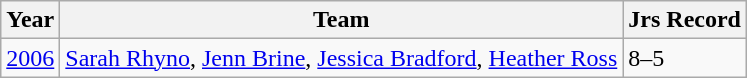<table class="wikitable">
<tr>
<th>Year</th>
<th>Team</th>
<th>Jrs Record</th>
</tr>
<tr>
<td><a href='#'>2006</a></td>
<td><a href='#'>Sarah Rhyno</a>, <a href='#'>Jenn Brine</a>, <a href='#'>Jessica Bradford</a>, <a href='#'>Heather Ross</a></td>
<td> 8–5</td>
</tr>
</table>
